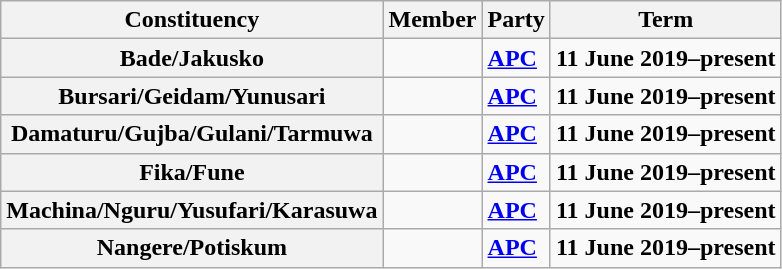<table class="wikitable">
<tr valign=bottom>
<th>Constituency</th>
<th>Member</th>
<th>Party</th>
<th>Term</th>
</tr>
<tr>
<th>Bade/Jakusko</th>
<td><strong></strong></td>
<td><strong><a href='#'>APC</a></strong></td>
<td><strong>11 June 2019–present</strong></td>
</tr>
<tr>
<th>Bursari/Geidam/Yunusari</th>
<td><strong></strong></td>
<td><strong><a href='#'>APC</a></strong></td>
<td><strong>11 June 2019–present</strong></td>
</tr>
<tr>
<th>Damaturu/Gujba/Gulani/Tarmuwa</th>
<td><strong></strong></td>
<td><strong><a href='#'>APC</a></strong></td>
<td><strong>11 June 2019–present</strong></td>
</tr>
<tr>
<th>Fika/Fune</th>
<td><strong></strong></td>
<td><strong><a href='#'>APC</a></strong></td>
<td><strong>11 June 2019–present</strong></td>
</tr>
<tr>
<th>Machina/Nguru/Yusufari/Karasuwa</th>
<td><strong></strong></td>
<td><strong><a href='#'>APC</a></strong></td>
<td><strong>11 June 2019–present</strong></td>
</tr>
<tr>
<th>Nangere/Potiskum</th>
<td><strong></strong></td>
<td><strong><a href='#'>APC</a></strong></td>
<td><strong>11 June 2019–present</strong></td>
</tr>
</table>
